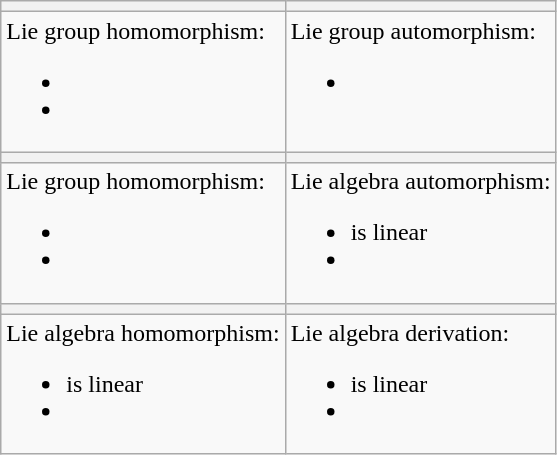<table class=wikitable>
<tr>
<th></th>
<th></th>
</tr>
<tr style="vertical-align:top;">
<td>Lie group homomorphism:<br><ul><li></li><li></li></ul></td>
<td>Lie group automorphism:<br><ul><li></li></ul></td>
</tr>
<tr>
<th></th>
<th></th>
</tr>
<tr style="vertical-align:top;">
<td>Lie group homomorphism:<br><ul><li></li><li></li></ul></td>
<td>Lie algebra automorphism:<br><ul><li> is linear</li><li></li></ul></td>
</tr>
<tr>
<th></th>
<th></th>
</tr>
<tr style="vertical-align:top;">
<td>Lie algebra homomorphism:<br><ul><li> is linear</li><li></li></ul></td>
<td>Lie algebra derivation:<br><ul><li> is linear</li><li></li></ul></td>
</tr>
</table>
